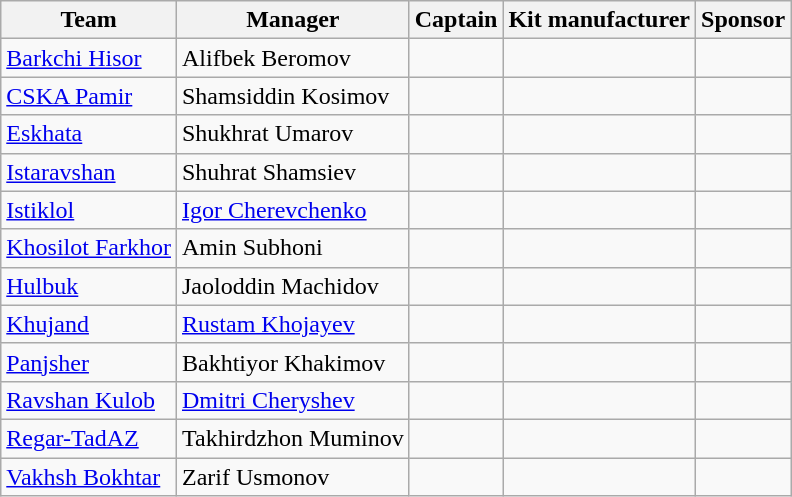<table class="wikitable sortable" style="text-align: left;">
<tr>
<th>Team</th>
<th>Manager</th>
<th>Captain</th>
<th>Kit manufacturer</th>
<th>Sponsor</th>
</tr>
<tr>
<td><a href='#'>Barkchi Hisor</a></td>
<td> Alifbek Beromov</td>
<td></td>
<td></td>
<td></td>
</tr>
<tr>
<td><a href='#'>CSKA Pamir</a></td>
<td> Shamsiddin Kosimov</td>
<td></td>
<td></td>
<td></td>
</tr>
<tr>
<td><a href='#'>Eskhata</a></td>
<td> Shukhrat Umarov</td>
<td></td>
<td></td>
<td></td>
</tr>
<tr>
<td><a href='#'>Istaravshan</a></td>
<td> Shuhrat Shamsiev</td>
<td></td>
<td></td>
<td></td>
</tr>
<tr>
<td><a href='#'>Istiklol</a></td>
<td> <a href='#'>Igor Cherevchenko</a></td>
<td></td>
<td></td>
<td></td>
</tr>
<tr>
<td><a href='#'>Khosilot Farkhor</a></td>
<td> Amin Subhoni</td>
<td></td>
<td></td>
<td></td>
</tr>
<tr>
<td><a href='#'>Hulbuk</a></td>
<td> Jaoloddin Machidov</td>
<td></td>
<td></td>
<td></td>
</tr>
<tr>
<td><a href='#'>Khujand</a></td>
<td> <a href='#'>Rustam Khojayev</a></td>
<td></td>
<td></td>
<td></td>
</tr>
<tr>
<td><a href='#'>Panjsher</a></td>
<td> Bakhtiyor Khakimov</td>
<td></td>
<td></td>
<td></td>
</tr>
<tr>
<td><a href='#'>Ravshan Kulob</a></td>
<td> <a href='#'>Dmitri Cheryshev</a></td>
<td></td>
<td></td>
<td></td>
</tr>
<tr>
<td><a href='#'>Regar-TadAZ</a></td>
<td> Takhirdzhon Muminov</td>
<td></td>
<td></td>
<td></td>
</tr>
<tr>
<td><a href='#'>Vakhsh Bokhtar</a></td>
<td> Zarif Usmonov</td>
<td></td>
<td></td>
<td></td>
</tr>
</table>
